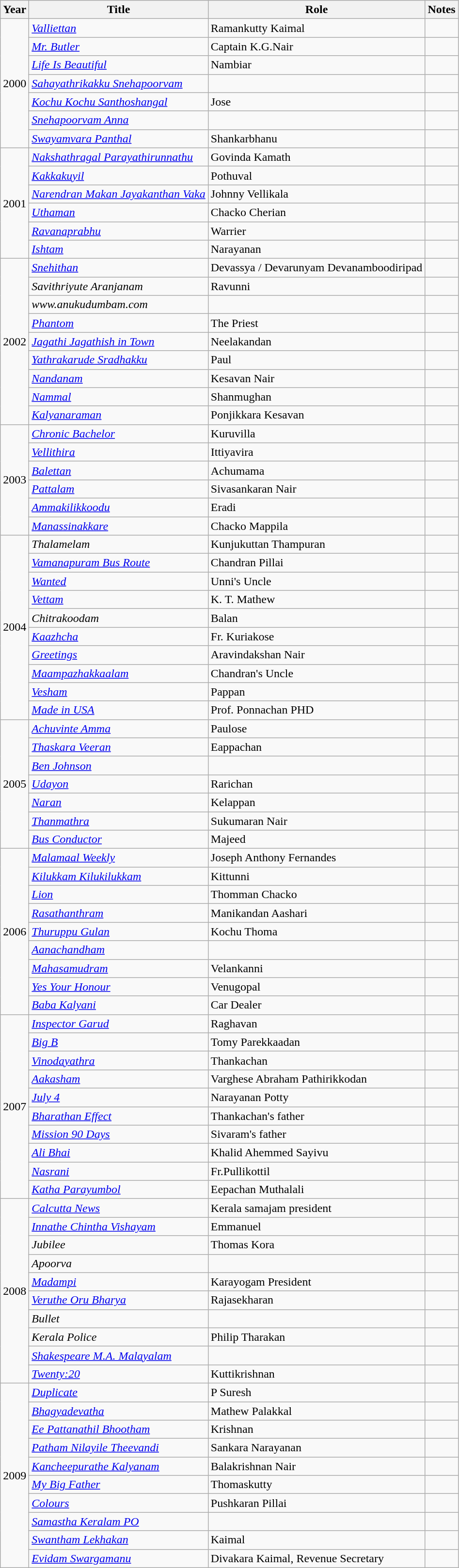<table class="wikitable sortable">
<tr>
<th>Year</th>
<th>Title</th>
<th>Role</th>
<th class="unsortable">Notes</th>
</tr>
<tr>
<td rowspan=7>2000</td>
<td><em><a href='#'>Valliettan</a></em></td>
<td>Ramankutty Kaimal</td>
<td></td>
</tr>
<tr>
<td><em><a href='#'>Mr. Butler</a></em></td>
<td>Captain K.G.Nair</td>
<td></td>
</tr>
<tr>
<td><em><a href='#'>Life Is Beautiful</a></em></td>
<td>Nambiar</td>
<td></td>
</tr>
<tr>
<td><em><a href='#'>Sahayathrikakku Snehapoorvam</a></em></td>
<td></td>
<td></td>
</tr>
<tr>
<td><em><a href='#'>Kochu Kochu Santhoshangal</a></em></td>
<td>Jose</td>
<td></td>
</tr>
<tr>
<td><em><a href='#'>Snehapoorvam Anna</a></em></td>
<td></td>
<td></td>
</tr>
<tr>
<td><em><a href='#'>Swayamvara Panthal</a></em></td>
<td>Shankarbhanu</td>
<td></td>
</tr>
<tr>
<td rowspan=6>2001</td>
<td><em><a href='#'>Nakshathragal Parayathirunnathu</a></em></td>
<td>Govinda Kamath</td>
<td></td>
</tr>
<tr>
<td><em><a href='#'>Kakkakuyil</a></em></td>
<td>Pothuval</td>
<td></td>
</tr>
<tr>
<td><em><a href='#'>Narendran Makan Jayakanthan Vaka</a></em></td>
<td>Johnny Vellikala</td>
<td></td>
</tr>
<tr>
<td><em><a href='#'>Uthaman</a></em></td>
<td>Chacko Cherian</td>
<td></td>
</tr>
<tr>
<td><em><a href='#'>Ravanaprabhu</a></em></td>
<td>Warrier</td>
<td></td>
</tr>
<tr>
<td><em><a href='#'>Ishtam</a></em></td>
<td>Narayanan</td>
<td></td>
</tr>
<tr>
<td rowspan=9>2002</td>
<td><em><a href='#'>Snehithan</a></em></td>
<td>Devassya / Devarunyam Devanamboodiripad</td>
<td></td>
</tr>
<tr>
<td><em>Savithriyute Aranjanam</em></td>
<td>Ravunni</td>
<td></td>
</tr>
<tr>
<td><em>www.anukudumbam.com</em></td>
<td></td>
<td></td>
</tr>
<tr>
<td><em><a href='#'>Phantom</a></em></td>
<td>The Priest</td>
<td></td>
</tr>
<tr>
<td><em><a href='#'>Jagathi Jagathish in Town</a></em></td>
<td>Neelakandan</td>
<td></td>
</tr>
<tr>
<td><em><a href='#'>Yathrakarude Sradhakku</a></em></td>
<td>Paul</td>
<td></td>
</tr>
<tr>
<td><em><a href='#'>Nandanam</a></em></td>
<td>Kesavan Nair</td>
<td></td>
</tr>
<tr>
<td><em><a href='#'>Nammal</a></em></td>
<td>Shanmughan</td>
<td></td>
</tr>
<tr>
<td><em><a href='#'>Kalyanaraman</a></em></td>
<td>Ponjikkara Kesavan</td>
<td></td>
</tr>
<tr>
<td rowspan=6>2003</td>
<td><em><a href='#'>Chronic Bachelor</a></em></td>
<td>Kuruvilla</td>
<td></td>
</tr>
<tr>
<td><em><a href='#'>Vellithira</a></em></td>
<td>Ittiyavira</td>
<td></td>
</tr>
<tr>
<td><em><a href='#'>Balettan</a></em></td>
<td>Achumama</td>
<td></td>
</tr>
<tr>
<td><em><a href='#'>Pattalam</a></em></td>
<td>Sivasankaran Nair</td>
<td></td>
</tr>
<tr>
<td><em><a href='#'>Ammakilikkoodu</a></em></td>
<td>Eradi</td>
<td></td>
</tr>
<tr>
<td><em><a href='#'>Manassinakkare</a></em></td>
<td>Chacko Mappila</td>
<td></td>
</tr>
<tr>
<td rowspan=10>2004</td>
<td><em>Thalamelam</em></td>
<td>Kunjukuttan Thampuran</td>
<td></td>
</tr>
<tr>
<td><em><a href='#'>Vamanapuram Bus Route</a></em></td>
<td>Chandran Pillai</td>
<td></td>
</tr>
<tr>
<td><em><a href='#'>Wanted</a></em></td>
<td>Unni's Uncle</td>
<td></td>
</tr>
<tr>
<td><em><a href='#'>Vettam</a></em></td>
<td>K. T. Mathew</td>
<td></td>
</tr>
<tr>
<td><em>Chitrakoodam</em></td>
<td>Balan</td>
<td></td>
</tr>
<tr>
<td><em><a href='#'>Kaazhcha</a></em></td>
<td>Fr. Kuriakose</td>
<td></td>
</tr>
<tr>
<td><em><a href='#'>Greetings</a></em></td>
<td>Aravindakshan Nair</td>
<td></td>
</tr>
<tr>
<td><em><a href='#'>Maampazhakkaalam</a></em></td>
<td>Chandran's Uncle</td>
<td></td>
</tr>
<tr>
<td><em><a href='#'>Vesham</a></em></td>
<td>Pappan</td>
<td></td>
</tr>
<tr>
<td><em><a href='#'>Made in USA</a></em></td>
<td>Prof. Ponnachan PHD</td>
<td></td>
</tr>
<tr>
<td rowspan=7>2005</td>
<td><em><a href='#'>Achuvinte Amma</a></em></td>
<td>Paulose</td>
<td></td>
</tr>
<tr>
<td><em><a href='#'>Thaskara Veeran</a></em></td>
<td>Eappachan</td>
<td></td>
</tr>
<tr>
<td><em><a href='#'>Ben Johnson</a></em></td>
<td></td>
<td></td>
</tr>
<tr>
<td><em><a href='#'>Udayon</a></em></td>
<td>Rarichan</td>
<td></td>
</tr>
<tr>
<td><em><a href='#'>Naran</a></em></td>
<td>Kelappan</td>
<td></td>
</tr>
<tr>
<td><em><a href='#'>Thanmathra</a></em></td>
<td>Sukumaran Nair</td>
<td></td>
</tr>
<tr>
<td><em><a href='#'>Bus Conductor</a></em></td>
<td>Majeed</td>
<td></td>
</tr>
<tr>
<td rowspan=9>2006</td>
<td><em><a href='#'>Malamaal Weekly</a></em></td>
<td>Joseph Anthony Fernandes</td>
<td></td>
</tr>
<tr>
<td><em><a href='#'>Kilukkam Kilukilukkam</a></em></td>
<td>Kittunni</td>
<td></td>
</tr>
<tr>
<td><em><a href='#'>Lion</a></em></td>
<td>Thomman Chacko</td>
<td></td>
</tr>
<tr>
<td><em><a href='#'>Rasathanthram</a></em></td>
<td>Manikandan Aashari</td>
<td></td>
</tr>
<tr>
<td><em><a href='#'>Thuruppu Gulan</a></em></td>
<td>Kochu Thoma</td>
<td></td>
</tr>
<tr>
<td><em><a href='#'>Aanachandham</a></em></td>
<td></td>
<td></td>
</tr>
<tr>
<td><em><a href='#'>Mahasamudram</a></em></td>
<td>Velankanni</td>
<td></td>
</tr>
<tr>
<td><em><a href='#'>Yes Your Honour</a></em></td>
<td>Venugopal</td>
<td></td>
</tr>
<tr>
<td><em><a href='#'>Baba Kalyani</a></em></td>
<td>Car Dealer</td>
<td></td>
</tr>
<tr>
<td rowspan=10>2007</td>
<td><em><a href='#'>Inspector Garud</a></em></td>
<td>Raghavan</td>
<td></td>
</tr>
<tr>
<td><em><a href='#'>Big B</a></em></td>
<td>Tomy Parekkaadan</td>
<td></td>
</tr>
<tr>
<td><em><a href='#'>Vinodayathra</a></em></td>
<td>Thankachan</td>
<td></td>
</tr>
<tr>
<td><em><a href='#'>Aakasham</a></em></td>
<td>Varghese Abraham Pathirikkodan</td>
<td></td>
</tr>
<tr>
<td><em><a href='#'>July 4</a></em></td>
<td>Narayanan Potty</td>
<td></td>
</tr>
<tr>
<td><em><a href='#'>Bharathan Effect</a></em></td>
<td>Thankachan's father</td>
<td></td>
</tr>
<tr>
<td><em><a href='#'>Mission 90 Days</a></em></td>
<td>Sivaram's father</td>
<td></td>
</tr>
<tr>
<td><em><a href='#'>Ali Bhai</a></em></td>
<td>Khalid Ahemmed Sayivu</td>
<td></td>
</tr>
<tr>
<td><em><a href='#'>Nasrani</a></em></td>
<td>Fr.Pullikottil</td>
<td></td>
</tr>
<tr>
<td><em><a href='#'>Katha Parayumbol</a></em></td>
<td>Eepachan Muthalali</td>
<td></td>
</tr>
<tr>
<td rowspan=10>2008</td>
<td><em><a href='#'>Calcutta News</a></em></td>
<td>Kerala samajam president</td>
<td></td>
</tr>
<tr>
<td><em><a href='#'>Innathe Chintha Vishayam</a></em></td>
<td>Emmanuel</td>
<td></td>
</tr>
<tr>
<td><em>Jubilee</em></td>
<td>Thomas Kora</td>
<td></td>
</tr>
<tr>
<td><em>Apoorva</em></td>
<td></td>
<td></td>
</tr>
<tr>
<td><em><a href='#'>Madampi</a></em></td>
<td>Karayogam President</td>
<td></td>
</tr>
<tr>
<td><em><a href='#'>Veruthe Oru Bharya</a></em></td>
<td>Rajasekharan</td>
<td></td>
</tr>
<tr>
<td><em>Bullet</em></td>
<td></td>
<td></td>
</tr>
<tr>
<td><em>Kerala Police</em></td>
<td>Philip Tharakan</td>
<td></td>
</tr>
<tr>
<td><em><a href='#'>Shakespeare M.A. Malayalam</a></em></td>
<td></td>
<td></td>
</tr>
<tr>
<td><em><a href='#'>Twenty:20</a></em></td>
<td>Kuttikrishnan</td>
<td></td>
</tr>
<tr>
<td rowspan=10>2009</td>
<td><em><a href='#'>Duplicate</a></em></td>
<td>P Suresh</td>
<td></td>
</tr>
<tr>
<td><em><a href='#'>Bhagyadevatha</a></em></td>
<td>Mathew Palakkal</td>
<td></td>
</tr>
<tr>
<td><em><a href='#'>Ee Pattanathil Bhootham</a></em></td>
<td>Krishnan</td>
<td></td>
</tr>
<tr>
<td><em><a href='#'>Patham Nilayile Theevandi</a></em></td>
<td>Sankara Narayanan</td>
<td></td>
</tr>
<tr>
<td><em><a href='#'>Kancheepurathe Kalyanam</a></em></td>
<td>Balakrishnan Nair</td>
<td></td>
</tr>
<tr>
<td><em><a href='#'>My Big Father</a></em></td>
<td>Thomaskutty</td>
<td></td>
</tr>
<tr>
<td><em><a href='#'>Colours</a></em></td>
<td>Pushkaran Pillai</td>
<td></td>
</tr>
<tr>
<td><em><a href='#'>Samastha Keralam PO</a></em></td>
<td></td>
<td></td>
</tr>
<tr>
<td><em><a href='#'>Swantham Lekhakan</a></em></td>
<td>Kaimal</td>
<td></td>
</tr>
<tr>
<td><em><a href='#'>Evidam Swargamanu</a></em></td>
<td>Divakara Kaimal, Revenue Secretary</td>
<td></td>
</tr>
</table>
